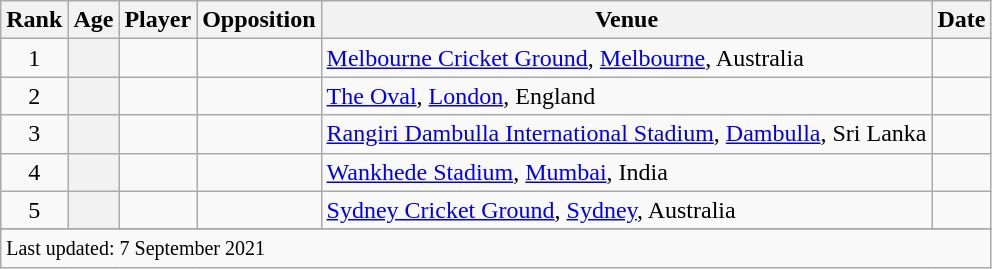<table class="wikitable plainrowheaders sortable">
<tr>
<th scope=col>Rank</th>
<th scope=col>Age</th>
<th scope=col>Player</th>
<th scope=col>Opposition</th>
<th scope=col>Venue</th>
<th scope=col>Date</th>
</tr>
<tr>
<td align=center>1</td>
<th scope=row style=text-align:center;></th>
<td></td>
<td></td>
<td><a href='#'>Melbourne Cricket Ground</a>, <a href='#'>Melbourne</a>, Australia</td>
<td></td>
</tr>
<tr>
<td align=center>2</td>
<th scope=row style=text-align:center;></th>
<td></td>
<td></td>
<td><a href='#'>The Oval</a>, <a href='#'>London</a>, England</td>
<td></td>
</tr>
<tr>
<td align=center>3</td>
<th scope=row style=text-align:center;></th>
<td></td>
<td></td>
<td><a href='#'>Rangiri Dambulla International Stadium</a>, <a href='#'>Dambulla</a>, Sri Lanka</td>
<td></td>
</tr>
<tr>
<td align=center>4</td>
<th scope=row style=text-align:center;></th>
<td></td>
<td></td>
<td><a href='#'>Wankhede Stadium</a>, <a href='#'>Mumbai</a>, India</td>
<td> </td>
</tr>
<tr>
<td align=center>5</td>
<th scope=row style=text-align:center;></th>
<td></td>
<td></td>
<td><a href='#'>Sydney Cricket Ground</a>, <a href='#'>Sydney</a>, Australia</td>
<td> </td>
</tr>
<tr>
</tr>
<tr class=sortbottom>
<td colspan=7><small>Last updated: 7 September 2021</small></td>
</tr>
</table>
